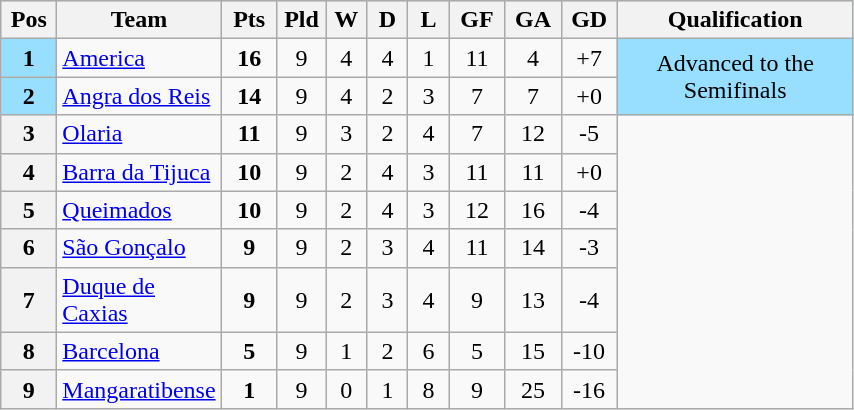<table class="wikitable" style="text-align:center;">
<tr bgcolor="#CCDDEE">
<th width="30">Pos</th>
<th width="100">Team</th>
<th width="30">Pts</th>
<th width="25">Pld</th>
<th width="20">W</th>
<th width="20">D</th>
<th width="20">L</th>
<th width="30">GF</th>
<th width="30">GA</th>
<th width="30">GD</th>
<th width="150">Qualification</th>
</tr>
<tr>
<td bgcolor="#97DEFF"><strong>1</strong></td>
<td align="left"><a href='#'>America</a></td>
<td><strong>16</strong></td>
<td>9</td>
<td>4</td>
<td>4</td>
<td>1</td>
<td>11</td>
<td>4</td>
<td>+7</td>
<td rowspan="2" bgcolor="#97DEFF">Advanced to the Semifinals</td>
</tr>
<tr>
<td bgcolor="#97DEFF"><strong>2</strong></td>
<td align="left"><a href='#'>Angra dos Reis</a></td>
<td><strong>14</strong></td>
<td>9</td>
<td>4</td>
<td>2</td>
<td>3</td>
<td>7</td>
<td>7</td>
<td>+0</td>
</tr>
<tr>
<th>3</th>
<td align="left"><a href='#'>Olaria</a></td>
<td><strong>11</strong></td>
<td>9</td>
<td>3</td>
<td>2</td>
<td>4</td>
<td>7</td>
<td>12</td>
<td>-5</td>
<td rowspan="7"></td>
</tr>
<tr>
<th>4</th>
<td align="left"><a href='#'>Barra da Tijuca</a></td>
<td><strong>10</strong></td>
<td>9</td>
<td>2</td>
<td>4</td>
<td>3</td>
<td>11</td>
<td>11</td>
<td>+0</td>
</tr>
<tr>
<th>5</th>
<td align="left"><a href='#'>Queimados</a></td>
<td><strong>10</strong></td>
<td>9</td>
<td>2</td>
<td>4</td>
<td>3</td>
<td>12</td>
<td>16</td>
<td>-4</td>
</tr>
<tr>
<th>6</th>
<td align="left"><a href='#'>São Gonçalo</a></td>
<td><strong>9</strong></td>
<td>9</td>
<td>2</td>
<td>3</td>
<td>4</td>
<td>11</td>
<td>14</td>
<td>-3</td>
</tr>
<tr>
<th>7</th>
<td align="left"><a href='#'>Duque de Caxias</a></td>
<td><strong>9</strong></td>
<td>9</td>
<td>2</td>
<td>3</td>
<td>4</td>
<td>9</td>
<td>13</td>
<td>-4</td>
</tr>
<tr>
<th>8</th>
<td align="left"><a href='#'>Barcelona</a></td>
<td><strong>5</strong></td>
<td>9</td>
<td>1</td>
<td>2</td>
<td>6</td>
<td>5</td>
<td>15</td>
<td>-10</td>
</tr>
<tr>
<th>9</th>
<td align="left"><a href='#'>Mangaratibense</a></td>
<td><strong>1</strong></td>
<td>9</td>
<td>0</td>
<td>1</td>
<td>8</td>
<td>9</td>
<td>25</td>
<td>-16</td>
</tr>
</table>
